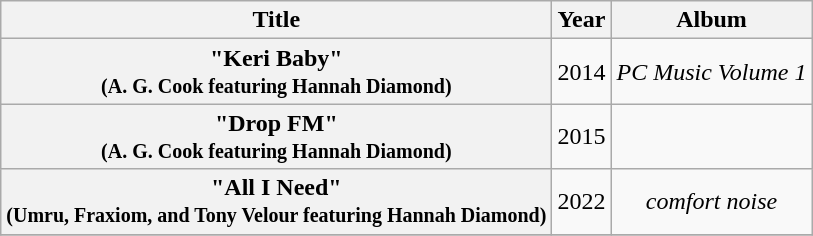<table class="wikitable plainrowheaders" style="text-align:center">
<tr>
<th scope="col">Title</th>
<th scope="col">Year</th>
<th scope="col">Album</th>
</tr>
<tr>
<th scope="row">"Keri Baby"<br><small>(A. G. Cook featuring Hannah Diamond)</small></th>
<td>2014</td>
<td><em>PC Music Volume 1</em></td>
</tr>
<tr>
<th scope="row">"Drop FM"<br><small>(A. G. Cook featuring Hannah Diamond)</small></th>
<td>2015</td>
<td></td>
</tr>
<tr>
<th scope="row">"All I Need"<br><small>(Umru, Fraxiom, and Tony Velour featuring Hannah Diamond)</small></th>
<td>2022</td>
<td><em>comfort noise</em></td>
</tr>
<tr>
</tr>
</table>
